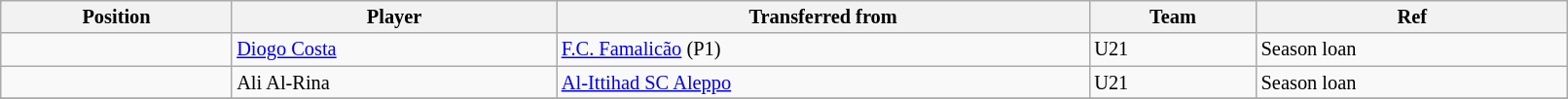<table class="wikitable sortable" style="width:85%; text-align:center; font-size:85%; text-align:left;">
<tr>
<th>Position</th>
<th>Player</th>
<th>Transferred from</th>
<th>Team</th>
<th>Ref</th>
</tr>
<tr>
<td></td>
<td> <a href='#'>Diogo Costa</a></td>
<td> <a href='#'>F.C. Famalicão</a> (P1)</td>
<td>U21</td>
<td>Season loan </td>
</tr>
<tr>
<td></td>
<td> 	Ali Al-Rina</td>
<td> <a href='#'>Al-Ittihad SC Aleppo</a></td>
<td>U21</td>
<td>Season loan </td>
</tr>
<tr>
</tr>
</table>
